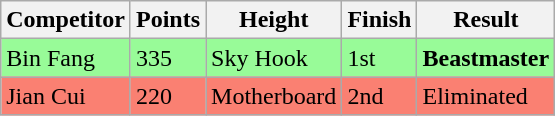<table class="wikitable sortable">
<tr>
<th>Competitor</th>
<th>Points</th>
<th>Height</th>
<th>Finish</th>
<th>Result</th>
</tr>
<tr style="background-color:#98fb98">
<td> Bin Fang</td>
<td>335</td>
<td>Sky Hook</td>
<td>1st</td>
<td><strong>Beastmaster</strong></td>
</tr>
<tr style="background-color:#fa8072">
<td> Jian Cui</td>
<td>220</td>
<td>Motherboard</td>
<td>2nd</td>
<td>Eliminated</td>
</tr>
</table>
